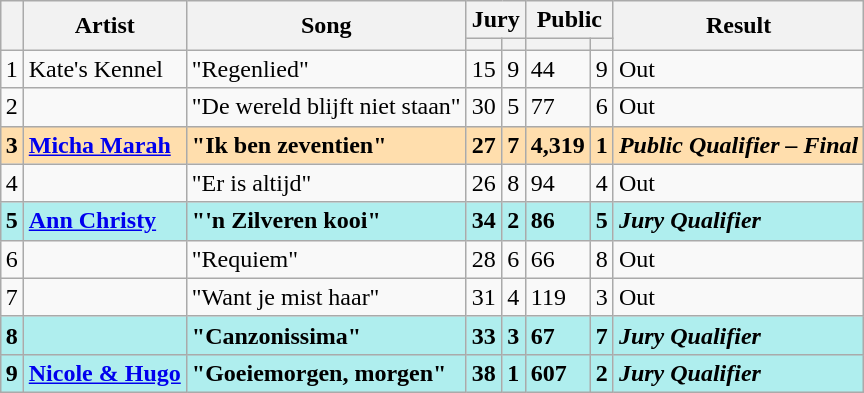<table class="sortable wikitable" style="margin: 1em auto 1em auto">
<tr>
<th rowspan="2"></th>
<th rowspan="2">Artist</th>
<th rowspan="2">Song</th>
<th colspan="2">Jury</th>
<th colspan="2">Public</th>
<th rowspan="2">Result</th>
</tr>
<tr>
<th><small></small></th>
<th><small></small></th>
<th><small></small></th>
<th><small></small></th>
</tr>
<tr>
<td>1</td>
<td>Kate's Kennel</td>
<td>"Regenlied"</td>
<td>15</td>
<td>9</td>
<td>44</td>
<td>9</td>
<td>Out</td>
</tr>
<tr>
<td>2</td>
<td></td>
<td>"De wereld blijft niet staan"</td>
<td>30</td>
<td>5</td>
<td>77</td>
<td>6</td>
<td>Out</td>
</tr>
<tr style="font-weight:bold; background:navajowhite;">
<td>3</td>
<td><a href='#'>Micha Marah</a></td>
<td>"Ik ben zeventien"</td>
<td>27</td>
<td>7</td>
<td>4,319</td>
<td>1</td>
<td><em>Public Qualifier – Final</em></td>
</tr>
<tr>
<td>4</td>
<td></td>
<td>"Er is altijd"</td>
<td>26</td>
<td>8</td>
<td>94</td>
<td>4</td>
<td>Out</td>
</tr>
<tr style="font-weight:bold; background:paleturquoise;">
<td>5</td>
<td><a href='#'>Ann Christy</a></td>
<td>"'n Zilveren kooi"</td>
<td>34</td>
<td>2</td>
<td>86</td>
<td>5</td>
<td><em>Jury Qualifier</em></td>
</tr>
<tr>
<td>6</td>
<td></td>
<td>"Requiem"</td>
<td>28</td>
<td>6</td>
<td>66</td>
<td>8</td>
<td>Out</td>
</tr>
<tr>
<td>7</td>
<td></td>
<td>"Want je mist haar"</td>
<td>31</td>
<td>4</td>
<td>119</td>
<td>3</td>
<td>Out</td>
</tr>
<tr style="font-weight:bold; background:paleturquoise;">
<td>8</td>
<td></td>
<td>"Canzonissima"</td>
<td>33</td>
<td>3</td>
<td>67</td>
<td>7</td>
<td><em>Jury Qualifier</em></td>
</tr>
<tr style="font-weight:bold; background:paleturquoise;">
<td>9</td>
<td><a href='#'>Nicole & Hugo</a></td>
<td>"Goeiemorgen, morgen"</td>
<td>38</td>
<td>1</td>
<td>607</td>
<td>2</td>
<td><em>Jury Qualifier</em></td>
</tr>
</table>
